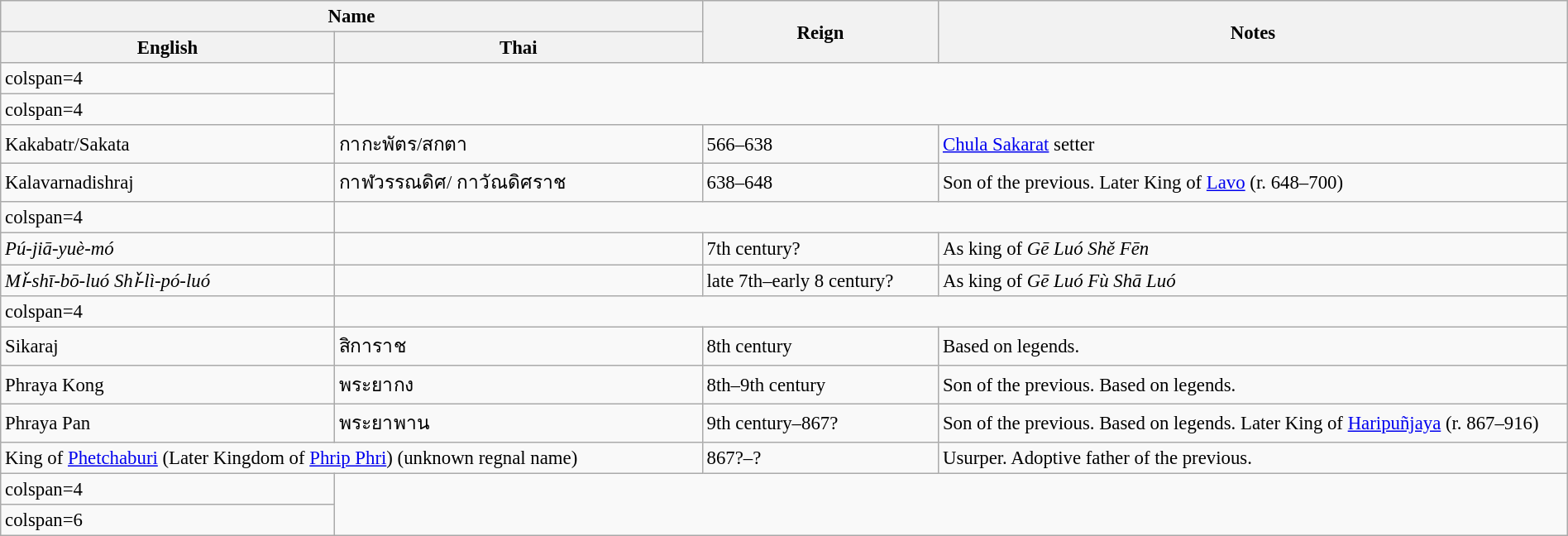<table class="wikitable" style="font-size:95%; width:100%">
<tr>
<th colspan=2>Name</th>
<th rowspan=2>Reign</th>
<th rowspan=2 width=500px>Notes</th>
</tr>
<tr>
<th>English</th>
<th>Thai</th>
</tr>
<tr>
<td>colspan=4 </td>
</tr>
<tr>
<td>colspan=4 </td>
</tr>
<tr>
<td>Kakabatr/Sakata</td>
<td>กากะพัตร/สกตา</td>
<td>566–638</td>
<td><a href='#'>Chula Sakarat</a> setter</td>
</tr>
<tr>
<td>Kalavarnadishraj</td>
<td>กาฬวรรณดิศ/ กาวัณดิศราช</td>
<td>638–648</td>
<td>Son of the previous. Later King of <a href='#'>Lavo</a> (r. 648–700)</td>
</tr>
<tr>
<td>colspan=4 </td>
</tr>
<tr>
<td><em>Pú-jiā-yuè-mó</em></td>
<td></td>
<td>7th century?</td>
<td>As king of <em>Gē Luó Shě Fēn</em></td>
</tr>
<tr>
<td><em>Mǐ-shī-bō-luó Shǐ-lì-pó-luó</em></td>
<td></td>
<td>late 7th–early 8 century?</td>
<td>As king of <em>Gē Luó Fù Shā Luó</em></td>
</tr>
<tr>
<td>colspan=4 </td>
</tr>
<tr>
<td>Sikaraj</td>
<td>สิการาช</td>
<td>8th century</td>
<td>Based on legends.</td>
</tr>
<tr>
<td>Phraya Kong</td>
<td>พระยากง</td>
<td>8th–9th century</td>
<td>Son of the previous. Based on legends.</td>
</tr>
<tr>
<td>Phraya Pan</td>
<td>พระยาพาน</td>
<td>9th century–867?</td>
<td>Son of the previous. Based on legends. Later King of <a href='#'>Haripuñjaya</a> (r. 867–916)</td>
</tr>
<tr>
<td colspan=2>King of <a href='#'>Phetchaburi</a> (Later Kingdom of <a href='#'>Phrip Phri</a>) (unknown regnal name)</td>
<td>867?–?</td>
<td>Usurper. Adoptive father of the previous.</td>
</tr>
<tr>
<td>colspan=4 </td>
</tr>
<tr>
<td>colspan=6 </td>
</tr>
</table>
